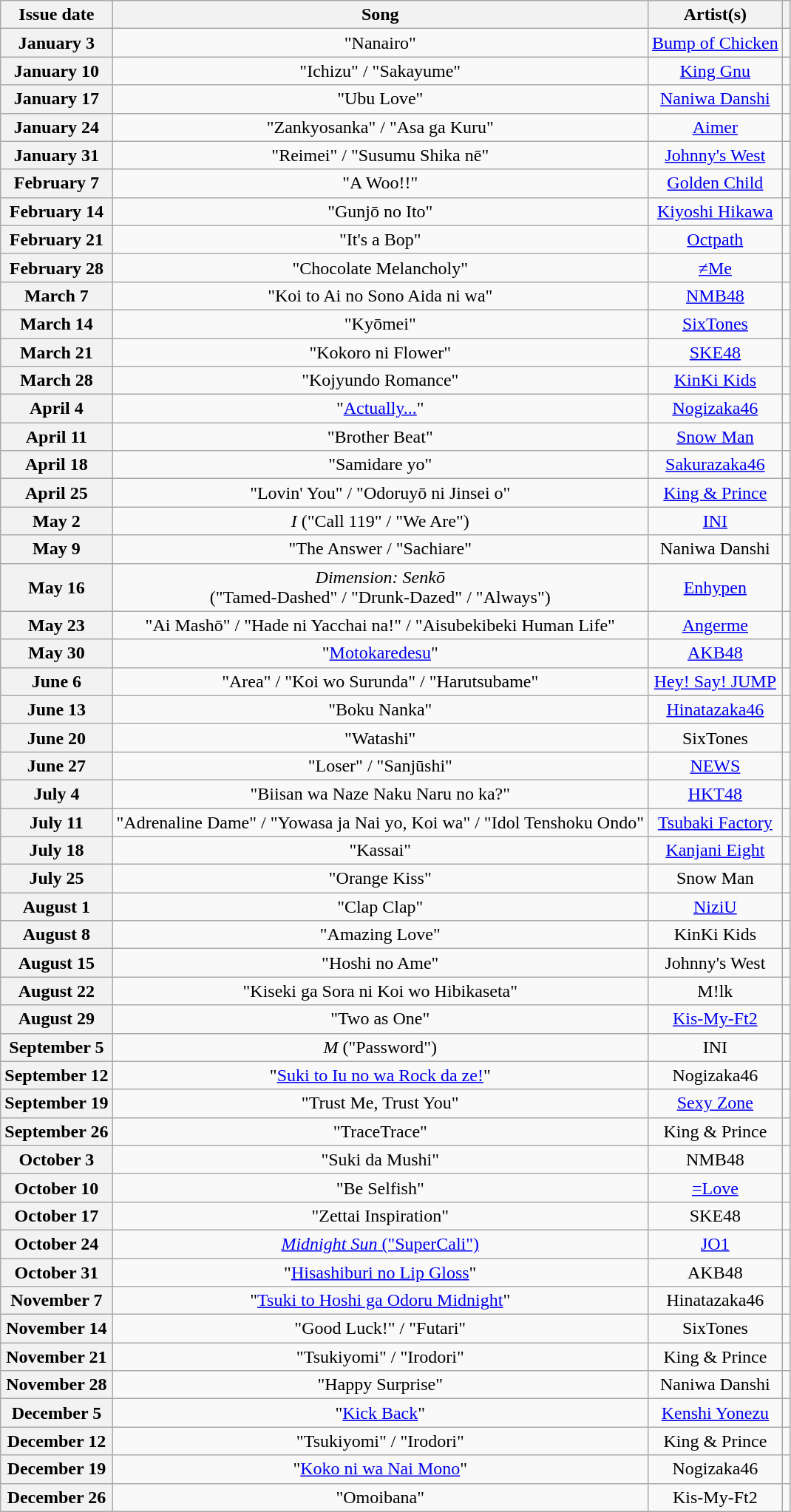<table class="wikitable plainrowheaders" style="text-align: center">
<tr>
<th>Issue date</th>
<th>Song</th>
<th>Artist(s)</th>
<th></th>
</tr>
<tr>
<th scope="row">January 3</th>
<td>"Nanairo"</td>
<td><a href='#'>Bump of Chicken</a></td>
<td></td>
</tr>
<tr>
<th scope="row">January 10</th>
<td>"Ichizu" / "Sakayume"</td>
<td><a href='#'>King Gnu</a></td>
<td></td>
</tr>
<tr>
<th scope="row">January 17</th>
<td>"Ubu Love"</td>
<td><a href='#'>Naniwa Danshi</a></td>
<td></td>
</tr>
<tr>
<th scope="row">January 24</th>
<td>"Zankyosanka" / "Asa ga Kuru"</td>
<td><a href='#'>Aimer</a></td>
<td></td>
</tr>
<tr>
<th scope="row">January 31</th>
<td>"Reimei" / "Susumu Shika nē"</td>
<td><a href='#'>Johnny's West</a></td>
<td></td>
</tr>
<tr>
<th scope="row">February 7</th>
<td>"A Woo!!"</td>
<td><a href='#'>Golden Child</a></td>
<td></td>
</tr>
<tr>
<th scope="row">February 14</th>
<td>"Gunjō no Ito"</td>
<td><a href='#'>Kiyoshi Hikawa</a></td>
<td></td>
</tr>
<tr>
<th scope="row">February 21</th>
<td>"It's a Bop"</td>
<td><a href='#'>Octpath</a></td>
<td></td>
</tr>
<tr>
<th scope="row">February 28</th>
<td>"Chocolate Melancholy"</td>
<td><a href='#'>≠Me</a></td>
<td></td>
</tr>
<tr>
<th scope="row">March 7</th>
<td>"Koi to Ai no Sono Aida ni wa"</td>
<td><a href='#'>NMB48</a></td>
<td></td>
</tr>
<tr>
<th scope="row">March 14</th>
<td>"Kyōmei"</td>
<td><a href='#'>SixTones</a></td>
<td></td>
</tr>
<tr>
<th scope="row">March 21</th>
<td>"Kokoro ni Flower"</td>
<td><a href='#'>SKE48</a></td>
<td></td>
</tr>
<tr>
<th scope="row">March 28</th>
<td>"Kojyundo Romance"</td>
<td><a href='#'>KinKi Kids</a></td>
<td></td>
</tr>
<tr>
<th scope="row">April 4</th>
<td>"<a href='#'>Actually...</a>"</td>
<td><a href='#'>Nogizaka46</a></td>
<td></td>
</tr>
<tr>
<th scope="row">April 11</th>
<td>"Brother Beat"</td>
<td><a href='#'>Snow Man</a></td>
<td></td>
</tr>
<tr>
<th scope="row">April 18</th>
<td>"Samidare yo"</td>
<td><a href='#'>Sakurazaka46</a></td>
<td></td>
</tr>
<tr>
<th scope="row">April 25</th>
<td>"Lovin' You" / "Odoruyō ni Jinsei o"</td>
<td><a href='#'>King & Prince</a></td>
<td></td>
</tr>
<tr>
<th scope="row">May 2</th>
<td><em>I</em> ("Call 119" / "We Are")</td>
<td><a href='#'>INI</a></td>
<td></td>
</tr>
<tr>
<th scope="row">May 9</th>
<td>"The Answer / "Sachiare"</td>
<td>Naniwa Danshi</td>
<td></td>
</tr>
<tr>
<th scope="row">May 16</th>
<td><em>Dimension: Senkō</em><br>("Tamed-Dashed" / "Drunk-Dazed" / "Always")</td>
<td><a href='#'>Enhypen</a></td>
<td></td>
</tr>
<tr>
<th scope="row">May 23</th>
<td>"Ai Mashō" / "Hade ni Yacchai na!" / "Aisubekibeki Human Life"</td>
<td><a href='#'>Angerme</a></td>
<td></td>
</tr>
<tr>
<th scope="row">May 30</th>
<td>"<a href='#'>Motokaredesu</a>"</td>
<td><a href='#'>AKB48</a></td>
<td></td>
</tr>
<tr>
<th scope="row">June 6</th>
<td>"Area" / "Koi wo Surunda" / "Harutsubame"</td>
<td><a href='#'>Hey! Say! JUMP</a></td>
<td></td>
</tr>
<tr>
<th scope="row">June 13</th>
<td>"Boku Nanka"</td>
<td><a href='#'>Hinatazaka46</a></td>
<td></td>
</tr>
<tr>
<th scope="row">June 20</th>
<td>"Watashi"</td>
<td>SixTones</td>
<td></td>
</tr>
<tr>
<th scope="row">June 27</th>
<td>"Loser" / "Sanjūshi"</td>
<td><a href='#'>NEWS</a></td>
<td></td>
</tr>
<tr>
<th scope="row">July 4</th>
<td>"Biisan wa Naze Naku Naru no ka?"</td>
<td><a href='#'>HKT48</a></td>
<td></td>
</tr>
<tr>
<th scope="row">July 11</th>
<td>"Adrenaline Dame" / "Yowasa ja Nai yo, Koi wa" / "Idol Tenshoku Ondo"</td>
<td><a href='#'>Tsubaki Factory</a></td>
<td></td>
</tr>
<tr>
<th scope="row">July 18</th>
<td>"Kassai"</td>
<td><a href='#'>Kanjani Eight</a></td>
<td></td>
</tr>
<tr>
<th scope="row">July 25</th>
<td>"Orange Kiss"</td>
<td>Snow Man</td>
<td></td>
</tr>
<tr>
<th scope="row">August 1</th>
<td>"Clap Clap"</td>
<td><a href='#'>NiziU</a></td>
<td></td>
</tr>
<tr>
<th scope="row">August 8</th>
<td>"Amazing Love"</td>
<td>KinKi Kids</td>
<td></td>
</tr>
<tr>
<th scope="row">August 15</th>
<td>"Hoshi no Ame"</td>
<td>Johnny's West</td>
<td></td>
</tr>
<tr>
<th scope="row">August 22</th>
<td>"Kiseki ga Sora ni Koi wo Hibikaseta"</td>
<td>M!lk</td>
<td></td>
</tr>
<tr>
<th scope="row">August 29</th>
<td>"Two as One"</td>
<td><a href='#'>Kis-My-Ft2</a></td>
<td></td>
</tr>
<tr>
<th scope="row">September 5</th>
<td><em>M</em> ("Password")</td>
<td>INI</td>
<td></td>
</tr>
<tr>
<th scope="row">September 12</th>
<td>"<a href='#'>Suki to Iu no wa Rock da ze!</a>"</td>
<td>Nogizaka46</td>
<td></td>
</tr>
<tr>
<th scope="row">September 19</th>
<td>"Trust Me, Trust You"</td>
<td><a href='#'>Sexy Zone</a></td>
<td></td>
</tr>
<tr>
<th scope="row">September 26</th>
<td>"TraceTrace"</td>
<td>King & Prince</td>
<td></td>
</tr>
<tr>
<th scope="row">October 3</th>
<td>"Suki da Mushi"</td>
<td>NMB48</td>
<td></td>
</tr>
<tr>
<th scope="row">October 10</th>
<td>"Be Selfish"</td>
<td><a href='#'>=Love</a></td>
<td></td>
</tr>
<tr>
<th scope="row">October 17</th>
<td>"Zettai Inspiration"</td>
<td>SKE48</td>
<td></td>
</tr>
<tr>
<th scope="row">October 24</th>
<td><a href='#'><em>Midnight Sun</em> ("SuperCali")</a></td>
<td><a href='#'>JO1</a></td>
<td></td>
</tr>
<tr>
<th scope="row">October 31</th>
<td>"<a href='#'>Hisashiburi no Lip Gloss</a>"</td>
<td>AKB48</td>
<td></td>
</tr>
<tr>
<th scope="row">November 7</th>
<td>"<a href='#'>Tsuki to Hoshi ga Odoru Midnight</a>"</td>
<td>Hinatazaka46</td>
<td></td>
</tr>
<tr>
<th scope="row">November 14</th>
<td>"Good Luck!" / "Futari"</td>
<td>SixTones</td>
<td></td>
</tr>
<tr>
<th scope="row">November 21</th>
<td>"Tsukiyomi" / "Irodori"</td>
<td>King & Prince</td>
<td></td>
</tr>
<tr>
<th scope="row">November 28</th>
<td>"Happy Surprise"</td>
<td>Naniwa Danshi</td>
<td></td>
</tr>
<tr>
<th scope="row">December 5</th>
<td>"<a href='#'>Kick Back</a>"</td>
<td><a href='#'>Kenshi Yonezu</a></td>
<td></td>
</tr>
<tr>
<th scope="row">December 12</th>
<td>"Tsukiyomi" / "Irodori"</td>
<td>King & Prince</td>
<td></td>
</tr>
<tr>
<th scope="row">December 19</th>
<td>"<a href='#'>Koko ni wa Nai Mono</a>"</td>
<td>Nogizaka46</td>
<td></td>
</tr>
<tr>
<th scope="row">December 26</th>
<td>"Omoibana"</td>
<td>Kis-My-Ft2</td>
<td></td>
</tr>
</table>
